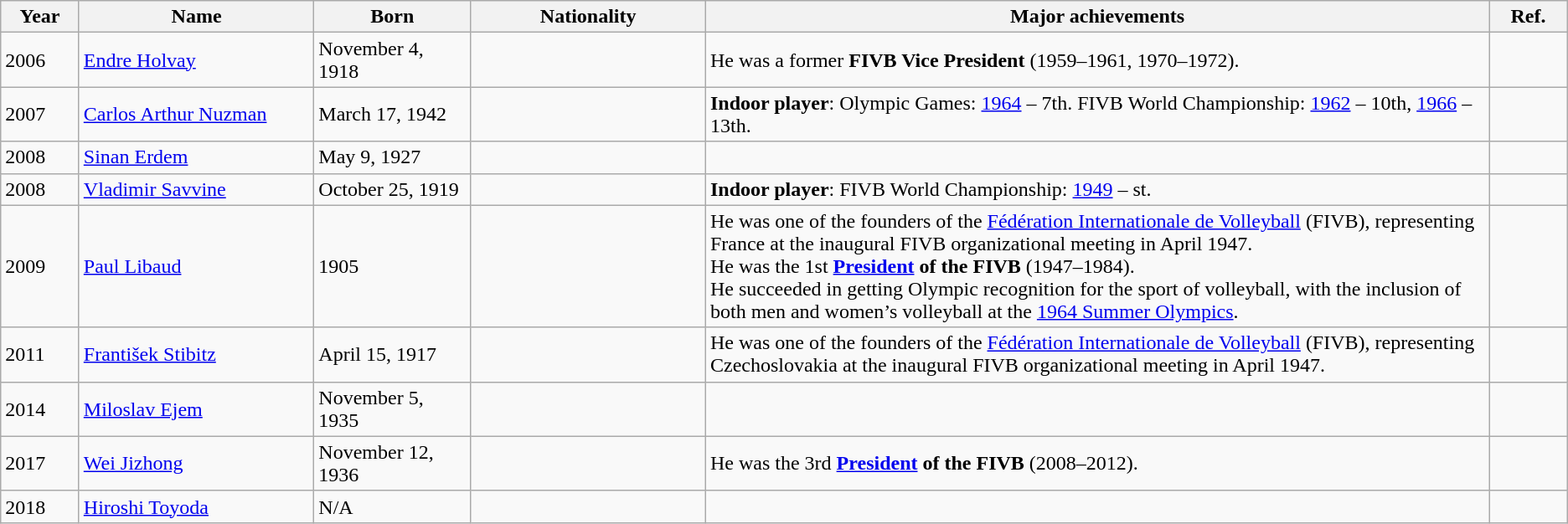<table class="wikitable">
<tr>
<th style="width: 5%;">Year</th>
<th style="width: 15%;">Name</th>
<th style="width: 10%;">Born</th>
<th style="width: 15%;">Nationality</th>
<th style="width: 50%;">Major achievements</th>
<th style="width: 5%;">Ref.</th>
</tr>
<tr>
<td>2006</td>
<td><a href='#'>Endre Holvay</a></td>
<td>November 4, 1918</td>
<td></td>
<td>He was a former <strong>FIVB Vice President</strong> (1959–1961, 1970–1972).</td>
<td></td>
</tr>
<tr>
<td>2007</td>
<td><a href='#'>Carlos Arthur Nuzman</a></td>
<td>March 17, 1942</td>
<td></td>
<td><strong>Indoor player</strong>: Olympic Games: <a href='#'>1964</a> – 7th. FIVB World Championship: <a href='#'>1962</a> – 10th, <a href='#'>1966</a> – 13th.</td>
<td></td>
</tr>
<tr>
<td>2008</td>
<td><a href='#'>Sinan Erdem</a></td>
<td>May 9, 1927</td>
<td></td>
<td></td>
<td></td>
</tr>
<tr>
<td>2008</td>
<td><a href='#'>Vladimir Savvine</a></td>
<td>October 25, 1919</td>
<td><br></td>
<td><strong>Indoor player</strong>: FIVB World Championship: <a href='#'>1949</a> – st.</td>
<td></td>
</tr>
<tr>
<td>2009</td>
<td><a href='#'>Paul Libaud</a></td>
<td>1905</td>
<td></td>
<td>He was one of the founders of the <a href='#'>Fédération Internationale de Volleyball</a> (FIVB), representing France at the inaugural FIVB organizational meeting in April 1947.<br>He was the 1st <strong><a href='#'>President</a> of the FIVB</strong> (1947–1984).<br>He succeeded in getting Olympic recognition for the sport of volleyball, with the inclusion of both men and women’s volleyball at the <a href='#'>1964 Summer Olympics</a>.</td>
<td></td>
</tr>
<tr>
<td>2011</td>
<td><a href='#'>František Stibitz</a></td>
<td>April 15, 1917</td>
<td><br></td>
<td>He was one of the founders of the <a href='#'>Fédération Internationale de Volleyball</a> (FIVB), representing Czechoslovakia at the inaugural FIVB organizational meeting in April 1947.</td>
<td></td>
</tr>
<tr>
<td>2014</td>
<td><a href='#'>Miloslav Ejem</a></td>
<td>November 5, 1935</td>
<td><br></td>
<td></td>
<td></td>
</tr>
<tr>
<td>2017</td>
<td><a href='#'>Wei Jizhong</a></td>
<td>November 12, 1936</td>
<td></td>
<td>He was the 3rd <strong><a href='#'>President</a> of the FIVB</strong> (2008–2012).</td>
<td></td>
</tr>
<tr>
<td>2018</td>
<td><a href='#'>Hiroshi Toyoda</a></td>
<td>N/A</td>
<td></td>
<td></td>
<td></td>
</tr>
</table>
